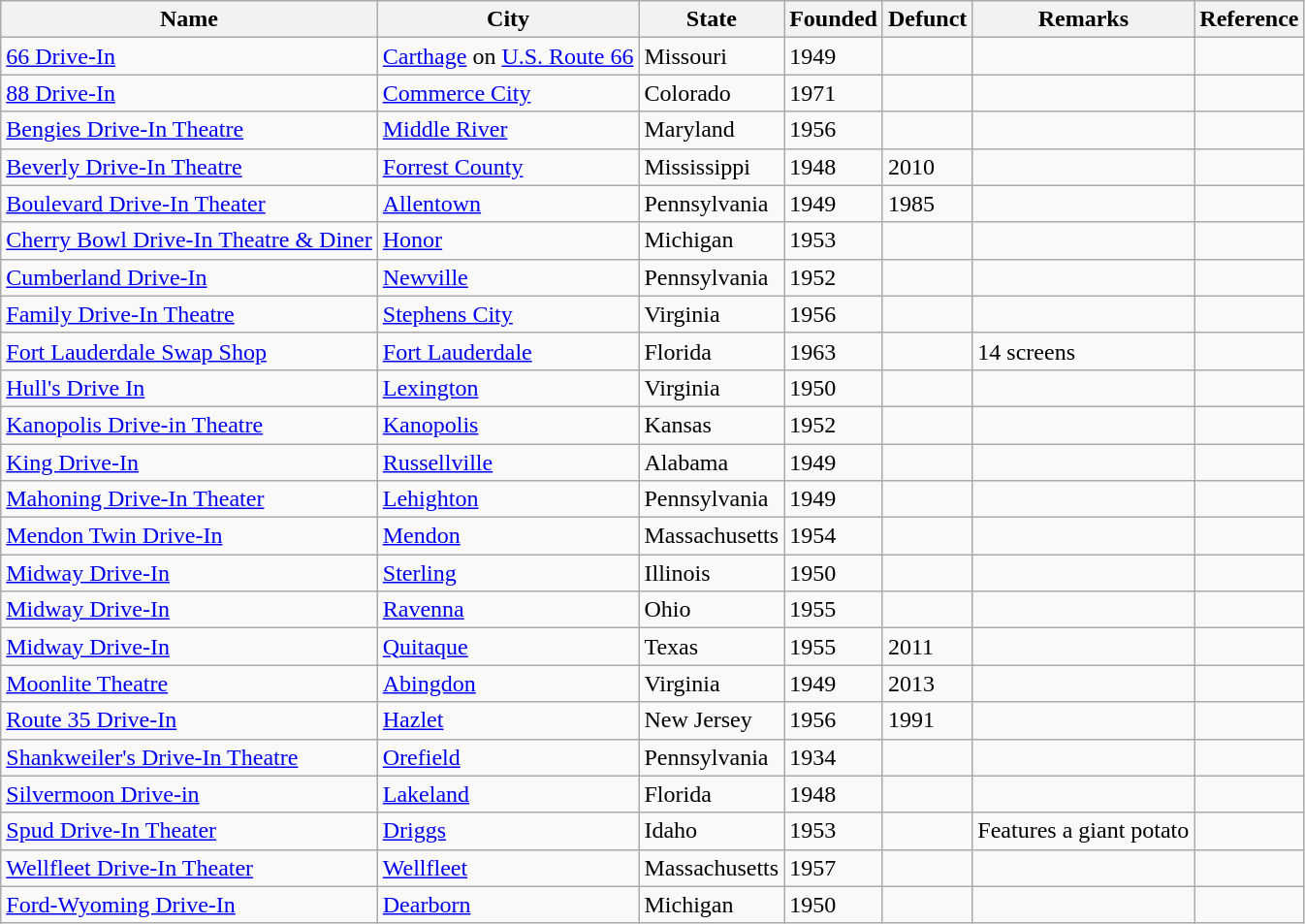<table class="wikitable sortable">
<tr>
<th>Name</th>
<th>City</th>
<th>State</th>
<th>Founded</th>
<th>Defunct</th>
<th>Remarks</th>
<th>Reference</th>
</tr>
<tr>
<td><a href='#'>66 Drive-In</a></td>
<td><a href='#'>Carthage</a> on <a href='#'>U.S. Route 66</a></td>
<td>Missouri</td>
<td>1949</td>
<td></td>
<td></td>
<td></td>
</tr>
<tr>
<td><a href='#'>88 Drive-In</a></td>
<td><a href='#'>Commerce City</a></td>
<td>Colorado</td>
<td>1971</td>
<td></td>
<td></td>
<td></td>
</tr>
<tr>
<td><a href='#'>Bengies Drive-In Theatre</a></td>
<td><a href='#'>Middle River</a></td>
<td>Maryland</td>
<td>1956</td>
<td></td>
<td></td>
<td></td>
</tr>
<tr>
<td><a href='#'>Beverly Drive-In Theatre</a></td>
<td><a href='#'>Forrest County</a></td>
<td>Mississippi</td>
<td>1948</td>
<td>2010</td>
<td></td>
<td></td>
</tr>
<tr>
<td><a href='#'>Boulevard Drive-In Theater</a></td>
<td><a href='#'>Allentown</a></td>
<td>Pennsylvania</td>
<td>1949</td>
<td>1985</td>
<td></td>
<td></td>
</tr>
<tr>
<td><a href='#'>Cherry Bowl Drive-In Theatre & Diner</a></td>
<td><a href='#'>Honor</a></td>
<td>Michigan</td>
<td>1953</td>
<td></td>
<td></td>
<td></td>
</tr>
<tr>
<td><a href='#'>Cumberland Drive-In</a></td>
<td><a href='#'>Newville</a></td>
<td>Pennsylvania</td>
<td>1952</td>
<td></td>
<td></td>
<td></td>
</tr>
<tr>
<td><a href='#'>Family Drive-In Theatre</a></td>
<td><a href='#'>Stephens City</a></td>
<td>Virginia</td>
<td>1956</td>
<td></td>
<td></td>
<td></td>
</tr>
<tr>
<td><a href='#'>Fort Lauderdale Swap Shop</a></td>
<td><a href='#'>Fort Lauderdale</a></td>
<td>Florida</td>
<td>1963</td>
<td></td>
<td>14 screens</td>
<td></td>
</tr>
<tr>
<td><a href='#'>Hull's Drive In</a></td>
<td><a href='#'>Lexington</a></td>
<td>Virginia</td>
<td>1950</td>
<td></td>
<td></td>
<td></td>
</tr>
<tr>
<td><a href='#'>Kanopolis Drive-in Theatre</a></td>
<td><a href='#'>Kanopolis</a></td>
<td>Kansas</td>
<td>1952</td>
<td></td>
<td></td>
<td></td>
</tr>
<tr>
<td><a href='#'>King Drive-In</a></td>
<td><a href='#'>Russellville</a></td>
<td>Alabama</td>
<td>1949</td>
<td></td>
<td></td>
<td></td>
</tr>
<tr>
<td><a href='#'>Mahoning Drive-In Theater</a></td>
<td><a href='#'>Lehighton</a></td>
<td>Pennsylvania</td>
<td>1949</td>
<td></td>
<td></td>
<td></td>
</tr>
<tr>
<td><a href='#'>Mendon Twin Drive-In</a></td>
<td><a href='#'>Mendon</a></td>
<td>Massachusetts</td>
<td>1954</td>
<td></td>
<td></td>
<td></td>
</tr>
<tr>
<td><a href='#'>Midway Drive-In</a></td>
<td><a href='#'>Sterling</a></td>
<td>Illinois</td>
<td>1950</td>
<td></td>
<td></td>
<td></td>
</tr>
<tr>
<td><a href='#'>Midway Drive-In</a></td>
<td><a href='#'>Ravenna</a></td>
<td>Ohio</td>
<td>1955</td>
<td></td>
<td></td>
<td></td>
</tr>
<tr>
<td><a href='#'>Midway Drive-In</a></td>
<td><a href='#'>Quitaque</a></td>
<td>Texas</td>
<td>1955</td>
<td>2011</td>
<td></td>
<td></td>
</tr>
<tr>
<td><a href='#'>Moonlite Theatre</a></td>
<td><a href='#'>Abingdon</a></td>
<td>Virginia</td>
<td>1949</td>
<td>2013</td>
<td></td>
<td></td>
</tr>
<tr>
<td><a href='#'>Route 35 Drive-In</a></td>
<td><a href='#'>Hazlet</a></td>
<td>New Jersey</td>
<td>1956</td>
<td>1991</td>
<td></td>
<td></td>
</tr>
<tr>
<td><a href='#'>Shankweiler's Drive-In Theatre</a></td>
<td><a href='#'>Orefield</a></td>
<td>Pennsylvania</td>
<td>1934</td>
<td></td>
<td></td>
<td></td>
</tr>
<tr>
<td><a href='#'>Silvermoon Drive-in</a></td>
<td><a href='#'>Lakeland</a></td>
<td>Florida</td>
<td>1948</td>
<td></td>
<td></td>
<td></td>
</tr>
<tr>
<td><a href='#'>Spud Drive-In Theater</a></td>
<td><a href='#'>Driggs</a></td>
<td>Idaho</td>
<td>1953</td>
<td></td>
<td>Features a giant potato </td>
<td></td>
</tr>
<tr>
<td><a href='#'>Wellfleet Drive-In Theater</a></td>
<td><a href='#'>Wellfleet</a></td>
<td>Massachusetts</td>
<td>1957</td>
<td></td>
<td></td>
<td></td>
</tr>
<tr>
<td><a href='#'>Ford-Wyoming Drive-In</a></td>
<td><a href='#'>Dearborn</a></td>
<td>Michigan</td>
<td>1950</td>
<td></td>
<td></td>
</tr>
</table>
